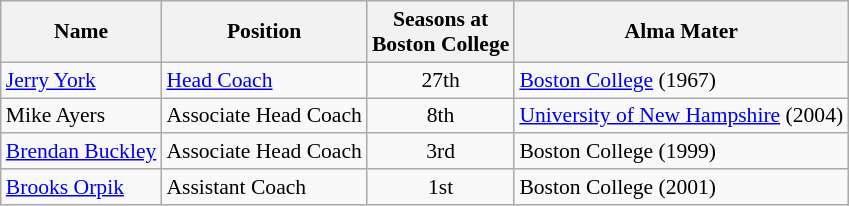<table class="wikitable" border="1" style="font-size:90%;">
<tr>
<th>Name</th>
<th>Position</th>
<th>Seasons at<br>Boston College</th>
<th>Alma Mater</th>
</tr>
<tr>
<td><a href='#'>Jerry York</a></td>
<td><a href='#'>Head Coach</a></td>
<td align=center>27th</td>
<td><a href='#'>Boston College</a> (1967)</td>
</tr>
<tr>
<td>Mike Ayers</td>
<td>Associate Head Coach</td>
<td align=center>8th</td>
<td><a href='#'>University of New Hampshire</a> (2004)</td>
</tr>
<tr>
<td><a href='#'>Brendan Buckley</a></td>
<td>Associate Head Coach</td>
<td align=center>3rd</td>
<td>Boston College (1999)</td>
</tr>
<tr>
<td><a href='#'>Brooks Orpik</a></td>
<td>Assistant Coach</td>
<td align=center>1st</td>
<td>Boston College (2001)</td>
</tr>
</table>
